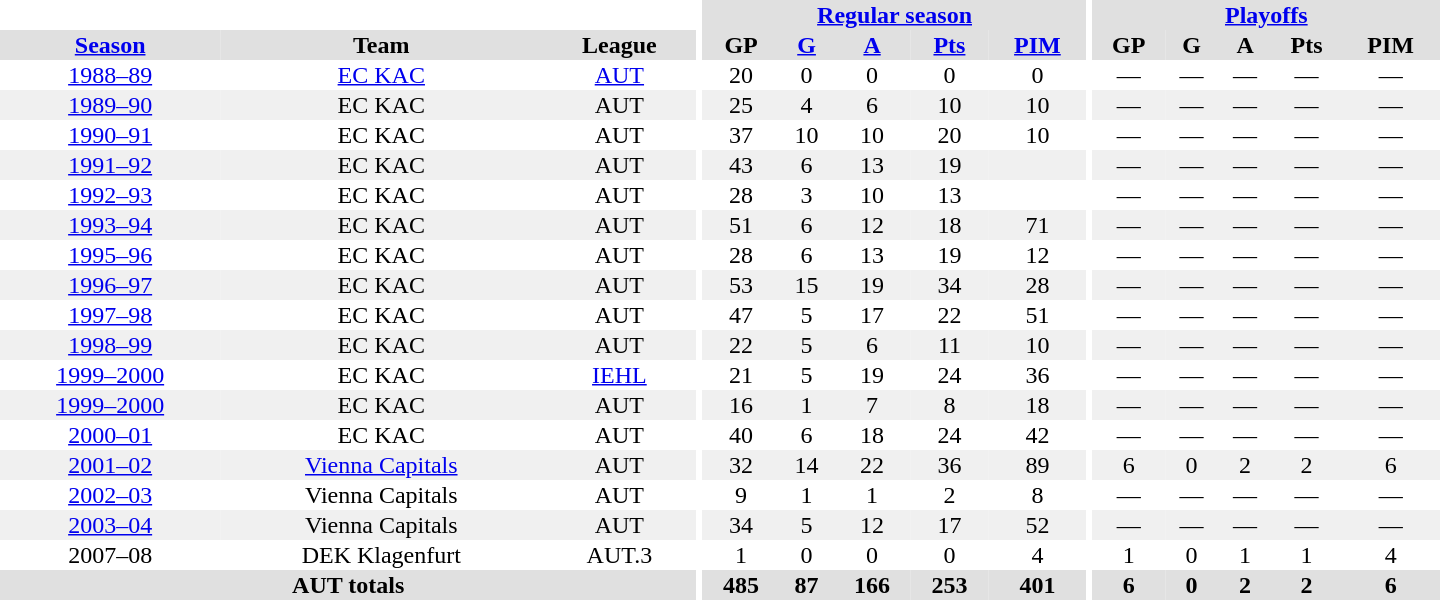<table border="0" cellpadding="1" cellspacing="0" style="text-align:center; width:60em">
<tr bgcolor="#e0e0e0">
<th colspan="3" bgcolor="#ffffff"></th>
<th rowspan="99" bgcolor="#ffffff"></th>
<th colspan="5"><a href='#'>Regular season</a></th>
<th rowspan="99" bgcolor="#ffffff"></th>
<th colspan="5"><a href='#'>Playoffs</a></th>
</tr>
<tr bgcolor="#e0e0e0">
<th><a href='#'>Season</a></th>
<th>Team</th>
<th>League</th>
<th>GP</th>
<th><a href='#'>G</a></th>
<th><a href='#'>A</a></th>
<th><a href='#'>Pts</a></th>
<th><a href='#'>PIM</a></th>
<th>GP</th>
<th>G</th>
<th>A</th>
<th>Pts</th>
<th>PIM</th>
</tr>
<tr>
<td><a href='#'>1988–89</a></td>
<td><a href='#'>EC KAC</a></td>
<td><a href='#'>AUT</a></td>
<td>20</td>
<td>0</td>
<td>0</td>
<td>0</td>
<td>0</td>
<td>—</td>
<td>—</td>
<td>—</td>
<td>—</td>
<td>—</td>
</tr>
<tr bgcolor="#f0f0f0">
<td><a href='#'>1989–90</a></td>
<td>EC KAC</td>
<td>AUT</td>
<td>25</td>
<td>4</td>
<td>6</td>
<td>10</td>
<td>10</td>
<td>—</td>
<td>—</td>
<td>—</td>
<td>—</td>
<td>—</td>
</tr>
<tr>
<td><a href='#'>1990–91</a></td>
<td>EC KAC</td>
<td>AUT</td>
<td>37</td>
<td>10</td>
<td>10</td>
<td>20</td>
<td>10</td>
<td>—</td>
<td>—</td>
<td>—</td>
<td>—</td>
<td>—</td>
</tr>
<tr bgcolor="#f0f0f0">
<td><a href='#'>1991–92</a></td>
<td>EC KAC</td>
<td>AUT</td>
<td>43</td>
<td>6</td>
<td>13</td>
<td>19</td>
<td></td>
<td>—</td>
<td>—</td>
<td>—</td>
<td>—</td>
<td>—</td>
</tr>
<tr>
<td><a href='#'>1992–93</a></td>
<td>EC KAC</td>
<td>AUT</td>
<td>28</td>
<td>3</td>
<td>10</td>
<td>13</td>
<td></td>
<td>—</td>
<td>—</td>
<td>—</td>
<td>—</td>
<td>—</td>
</tr>
<tr bgcolor="#f0f0f0">
<td><a href='#'>1993–94</a></td>
<td>EC KAC</td>
<td>AUT</td>
<td>51</td>
<td>6</td>
<td>12</td>
<td>18</td>
<td>71</td>
<td>—</td>
<td>—</td>
<td>—</td>
<td>—</td>
<td>—</td>
</tr>
<tr>
<td><a href='#'>1995–96</a></td>
<td>EC KAC</td>
<td>AUT</td>
<td>28</td>
<td>6</td>
<td>13</td>
<td>19</td>
<td>12</td>
<td>—</td>
<td>—</td>
<td>—</td>
<td>—</td>
<td>—</td>
</tr>
<tr bgcolor="#f0f0f0">
<td><a href='#'>1996–97</a></td>
<td>EC KAC</td>
<td>AUT</td>
<td>53</td>
<td>15</td>
<td>19</td>
<td>34</td>
<td>28</td>
<td>—</td>
<td>—</td>
<td>—</td>
<td>—</td>
<td>—</td>
</tr>
<tr>
<td><a href='#'>1997–98</a></td>
<td>EC KAC</td>
<td>AUT</td>
<td>47</td>
<td>5</td>
<td>17</td>
<td>22</td>
<td>51</td>
<td>—</td>
<td>—</td>
<td>—</td>
<td>—</td>
<td>—</td>
</tr>
<tr bgcolor="#f0f0f0">
<td><a href='#'>1998–99</a></td>
<td>EC KAC</td>
<td>AUT</td>
<td>22</td>
<td>5</td>
<td>6</td>
<td>11</td>
<td>10</td>
<td>—</td>
<td>—</td>
<td>—</td>
<td>—</td>
<td>—</td>
</tr>
<tr>
<td><a href='#'>1999–2000</a></td>
<td>EC KAC</td>
<td><a href='#'>IEHL</a></td>
<td>21</td>
<td>5</td>
<td>19</td>
<td>24</td>
<td>36</td>
<td>—</td>
<td>—</td>
<td>—</td>
<td>—</td>
<td>—</td>
</tr>
<tr bgcolor="#f0f0f0">
<td><a href='#'>1999–2000</a></td>
<td>EC KAC</td>
<td>AUT</td>
<td>16</td>
<td>1</td>
<td>7</td>
<td>8</td>
<td>18</td>
<td>—</td>
<td>—</td>
<td>—</td>
<td>—</td>
<td>—</td>
</tr>
<tr>
<td><a href='#'>2000–01</a></td>
<td>EC KAC</td>
<td>AUT</td>
<td>40</td>
<td>6</td>
<td>18</td>
<td>24</td>
<td>42</td>
<td>—</td>
<td>—</td>
<td>—</td>
<td>—</td>
<td>—</td>
</tr>
<tr bgcolor="#f0f0f0">
<td><a href='#'>2001–02</a></td>
<td><a href='#'>Vienna Capitals</a></td>
<td>AUT</td>
<td>32</td>
<td>14</td>
<td>22</td>
<td>36</td>
<td>89</td>
<td>6</td>
<td>0</td>
<td>2</td>
<td>2</td>
<td>6</td>
</tr>
<tr>
<td><a href='#'>2002–03</a></td>
<td>Vienna Capitals</td>
<td>AUT</td>
<td>9</td>
<td>1</td>
<td>1</td>
<td>2</td>
<td>8</td>
<td>—</td>
<td>—</td>
<td>—</td>
<td>—</td>
<td>—</td>
</tr>
<tr bgcolor="#f0f0f0">
<td><a href='#'>2003–04</a></td>
<td>Vienna Capitals</td>
<td>AUT</td>
<td>34</td>
<td>5</td>
<td>12</td>
<td>17</td>
<td>52</td>
<td>—</td>
<td>—</td>
<td>—</td>
<td>—</td>
<td>—</td>
</tr>
<tr>
<td>2007–08</td>
<td>DEK Klagenfurt</td>
<td>AUT.3</td>
<td>1</td>
<td>0</td>
<td>0</td>
<td>0</td>
<td>4</td>
<td>1</td>
<td>0</td>
<td>1</td>
<td>1</td>
<td>4</td>
</tr>
<tr bgcolor="#e0e0e0">
<th colspan="3">AUT totals</th>
<th>485</th>
<th>87</th>
<th>166</th>
<th>253</th>
<th>401</th>
<th>6</th>
<th>0</th>
<th>2</th>
<th>2</th>
<th>6</th>
</tr>
</table>
